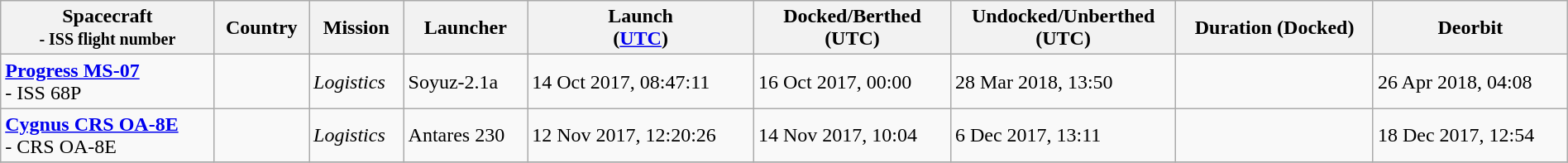<table class="wikitable" width="100%">
<tr>
<th style="text-align: center;"><strong>Spacecraft</strong><br><small>- ISS flight number</small></th>
<th style="text-align: center;"><strong>Country</strong></th>
<th style="text-align: center;"><strong>Mission</strong></th>
<th style="text-align: center;"><strong>Launcher</strong></th>
<th style="text-align: center;"><strong>Launch<br>(<a href='#'>UTC</a>)</strong></th>
<th style="text-align: center;"><strong>Docked/Berthed<br>(UTC) </strong></th>
<th style="text-align: center;"><strong>Undocked/Unberthed<br>(UTC)</strong></th>
<th style="text-align: center;"><strong>Duration (Docked)</strong></th>
<th style="text-align: center;"><strong>Deorbit</strong></th>
</tr>
<tr>
<td><strong><a href='#'>Progress MS-07</a></strong><br> - ISS 68P</td>
<td></td>
<td><em>Logistics</em></td>
<td>Soyuz-2.1a</td>
<td>14 Oct 2017, 08:47:11</td>
<td>16 Oct 2017, 00:00</td>
<td>28 Mar 2018, 13:50</td>
<td></td>
<td>26 Apr 2018, 04:08</td>
</tr>
<tr>
<td><strong><a href='#'>Cygnus CRS OA-8E</a></strong><br> - CRS OA-8E</td>
<td></td>
<td><em>Logistics</em></td>
<td>Antares 230</td>
<td>12 Nov 2017, 12:20:26</td>
<td>14 Nov 2017, 10:04</td>
<td>6 Dec 2017, 13:11 </td>
<td></td>
<td>18 Dec 2017, 12:54</td>
</tr>
<tr>
</tr>
</table>
